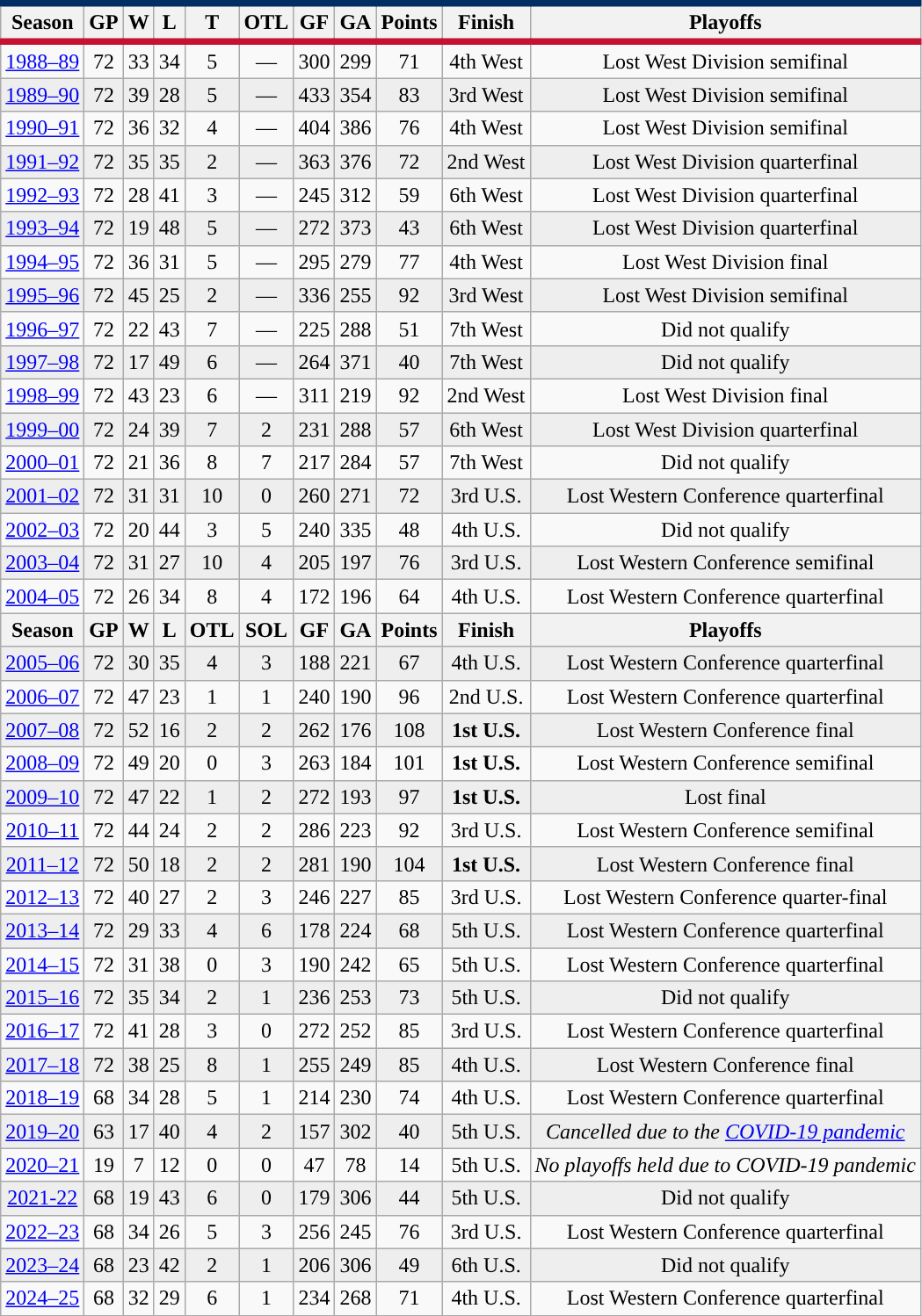<table class="wikitable" style="text-align:center">
<tr style="border-top:#002D62 5px solid; border-bottom:#C41230 5px solid">
<th>Season</th>
<th>GP</th>
<th>W</th>
<th>L</th>
<th>T</th>
<th>OTL</th>
<th>GF</th>
<th>GA</th>
<th>Points</th>
<th>Finish</th>
<th>Playoffs</th>
</tr>
<tr>
<td><a href='#'>1988–89</a></td>
<td>72</td>
<td>33</td>
<td>34</td>
<td>5</td>
<td>—</td>
<td>300</td>
<td>299</td>
<td>71</td>
<td>4th West</td>
<td>Lost West Division semifinal</td>
</tr>
<tr bgcolor="#eeeeee">
<td><a href='#'>1989–90</a></td>
<td>72</td>
<td>39</td>
<td>28</td>
<td>5</td>
<td>—</td>
<td>433</td>
<td>354</td>
<td>83</td>
<td>3rd West</td>
<td>Lost West Division semifinal</td>
</tr>
<tr>
<td><a href='#'>1990–91</a></td>
<td>72</td>
<td>36</td>
<td>32</td>
<td>4</td>
<td>—</td>
<td>404</td>
<td>386</td>
<td>76</td>
<td>4th West</td>
<td>Lost West Division semifinal</td>
</tr>
<tr bgcolor="#eeeeee">
<td><a href='#'>1991–92</a></td>
<td>72</td>
<td>35</td>
<td>35</td>
<td>2</td>
<td>—</td>
<td>363</td>
<td>376</td>
<td>72</td>
<td>2nd West</td>
<td>Lost West Division quarterfinal</td>
</tr>
<tr>
<td><a href='#'>1992–93</a></td>
<td>72</td>
<td>28</td>
<td>41</td>
<td>3</td>
<td>—</td>
<td>245</td>
<td>312</td>
<td>59</td>
<td>6th West</td>
<td>Lost West Division quarterfinal</td>
</tr>
<tr bgcolor="#eeeeee">
<td><a href='#'>1993–94</a></td>
<td>72</td>
<td>19</td>
<td>48</td>
<td>5</td>
<td>—</td>
<td>272</td>
<td>373</td>
<td>43</td>
<td>6th West</td>
<td>Lost West Division quarterfinal</td>
</tr>
<tr>
<td><a href='#'>1994–95</a></td>
<td>72</td>
<td>36</td>
<td>31</td>
<td>5</td>
<td>—</td>
<td>295</td>
<td>279</td>
<td>77</td>
<td>4th West</td>
<td>Lost West Division final</td>
</tr>
<tr bgcolor="#eeeeee">
<td><a href='#'>1995–96</a></td>
<td>72</td>
<td>45</td>
<td>25</td>
<td>2</td>
<td>—</td>
<td>336</td>
<td>255</td>
<td>92</td>
<td>3rd West</td>
<td>Lost West Division semifinal</td>
</tr>
<tr>
<td><a href='#'>1996–97</a></td>
<td>72</td>
<td>22</td>
<td>43</td>
<td>7</td>
<td>—</td>
<td>225</td>
<td>288</td>
<td>51</td>
<td>7th West</td>
<td>Did not qualify</td>
</tr>
<tr bgcolor="#eeeeee">
<td><a href='#'>1997–98</a></td>
<td>72</td>
<td>17</td>
<td>49</td>
<td>6</td>
<td>—</td>
<td>264</td>
<td>371</td>
<td>40</td>
<td>7th West</td>
<td>Did not qualify</td>
</tr>
<tr>
<td><a href='#'>1998–99</a></td>
<td>72</td>
<td>43</td>
<td>23</td>
<td>6</td>
<td>—</td>
<td>311</td>
<td>219</td>
<td>92</td>
<td>2nd West</td>
<td>Lost West Division final</td>
</tr>
<tr bgcolor="#eeeeee">
<td><a href='#'>1999–00</a></td>
<td>72</td>
<td>24</td>
<td>39</td>
<td>7</td>
<td>2</td>
<td>231</td>
<td>288</td>
<td>57</td>
<td>6th West</td>
<td>Lost West Division quarterfinal</td>
</tr>
<tr>
<td><a href='#'>2000–01</a></td>
<td>72</td>
<td>21</td>
<td>36</td>
<td>8</td>
<td>7</td>
<td>217</td>
<td>284</td>
<td>57</td>
<td>7th West</td>
<td>Did not qualify</td>
</tr>
<tr bgcolor="#eeeeee">
<td><a href='#'>2001–02</a></td>
<td>72</td>
<td>31</td>
<td>31</td>
<td>10</td>
<td>0</td>
<td>260</td>
<td>271</td>
<td>72</td>
<td>3rd U.S.</td>
<td>Lost Western Conference quarterfinal</td>
</tr>
<tr>
<td><a href='#'>2002–03</a></td>
<td>72</td>
<td>20</td>
<td>44</td>
<td>3</td>
<td>5</td>
<td>240</td>
<td>335</td>
<td>48</td>
<td>4th U.S.</td>
<td>Did not qualify</td>
</tr>
<tr bgcolor="#eeeeee">
<td><a href='#'>2003–04</a></td>
<td>72</td>
<td>31</td>
<td>27</td>
<td>10</td>
<td>4</td>
<td>205</td>
<td>197</td>
<td>76</td>
<td>3rd U.S.</td>
<td>Lost Western Conference semifinal</td>
</tr>
<tr>
<td><a href='#'>2004–05</a></td>
<td>72</td>
<td>26</td>
<td>34</td>
<td>8</td>
<td>4</td>
<td>172</td>
<td>196</td>
<td>64</td>
<td>4th U.S.</td>
<td>Lost Western Conference quarterfinal</td>
</tr>
<tr>
<th>Season</th>
<th>GP</th>
<th>W</th>
<th>L</th>
<th>OTL</th>
<th>SOL</th>
<th>GF</th>
<th>GA</th>
<th>Points</th>
<th>Finish</th>
<th>Playoffs</th>
</tr>
<tr bgcolor="#eeeeee">
<td><a href='#'>2005–06</a></td>
<td>72</td>
<td>30</td>
<td>35</td>
<td>4</td>
<td>3</td>
<td>188</td>
<td>221</td>
<td>67</td>
<td>4th U.S.</td>
<td>Lost Western Conference quarterfinal</td>
</tr>
<tr>
<td><a href='#'>2006–07</a></td>
<td>72</td>
<td>47</td>
<td>23</td>
<td>1</td>
<td>1</td>
<td>240</td>
<td>190</td>
<td>96</td>
<td>2nd U.S.</td>
<td>Lost Western Conference quarterfinal</td>
</tr>
<tr bgcolor="#eeeeee">
<td><a href='#'>2007–08</a></td>
<td>72</td>
<td>52</td>
<td>16</td>
<td>2</td>
<td>2</td>
<td>262</td>
<td>176</td>
<td>108</td>
<td><strong>1st U.S.</strong></td>
<td>Lost Western Conference final</td>
</tr>
<tr>
<td><a href='#'>2008–09</a></td>
<td>72</td>
<td>49</td>
<td>20</td>
<td>0</td>
<td>3</td>
<td>263</td>
<td>184</td>
<td>101</td>
<td><strong>1st U.S.</strong></td>
<td>Lost Western Conference semifinal</td>
</tr>
<tr bgcolor="#eeeeee">
<td><a href='#'>2009–10</a></td>
<td>72</td>
<td>47</td>
<td>22</td>
<td>1</td>
<td>2</td>
<td>272</td>
<td>193</td>
<td>97</td>
<td><strong>1st U.S.</strong></td>
<td>Lost final</td>
</tr>
<tr>
<td><a href='#'>2010–11</a></td>
<td>72</td>
<td>44</td>
<td>24</td>
<td>2</td>
<td>2</td>
<td>286</td>
<td>223</td>
<td>92</td>
<td>3rd U.S.</td>
<td>Lost Western Conference semifinal</td>
</tr>
<tr bgcolor="#eeeeee">
<td><a href='#'>2011–12</a></td>
<td>72</td>
<td>50</td>
<td>18</td>
<td>2</td>
<td>2</td>
<td>281</td>
<td>190</td>
<td>104</td>
<td><strong>1st U.S.</strong></td>
<td>Lost Western Conference final</td>
</tr>
<tr>
<td><a href='#'>2012–13</a></td>
<td>72</td>
<td>40</td>
<td>27</td>
<td>2</td>
<td>3</td>
<td>246</td>
<td>227</td>
<td>85</td>
<td>3rd U.S.</td>
<td>Lost Western Conference quarter-final</td>
</tr>
<tr bgcolor="#eeeeee">
<td><a href='#'>2013–14</a></td>
<td>72</td>
<td>29</td>
<td>33</td>
<td>4</td>
<td>6</td>
<td>178</td>
<td>224</td>
<td>68</td>
<td>5th U.S.</td>
<td>Lost Western Conference quarterfinal</td>
</tr>
<tr>
<td><a href='#'>2014–15</a></td>
<td>72</td>
<td>31</td>
<td>38</td>
<td>0</td>
<td>3</td>
<td>190</td>
<td>242</td>
<td>65</td>
<td>5th U.S.</td>
<td>Lost Western Conference quarterfinal</td>
</tr>
<tr bgcolor="#eeeeee">
<td><a href='#'>2015–16</a></td>
<td>72</td>
<td>35</td>
<td>34</td>
<td>2</td>
<td>1</td>
<td>236</td>
<td>253</td>
<td>73</td>
<td>5th U.S.</td>
<td>Did not qualify</td>
</tr>
<tr>
<td><a href='#'>2016–17</a></td>
<td>72</td>
<td>41</td>
<td>28</td>
<td>3</td>
<td>0</td>
<td>272</td>
<td>252</td>
<td>85</td>
<td>3rd U.S.</td>
<td>Lost Western Conference quarterfinal</td>
</tr>
<tr bgcolor="#eeeeee">
<td><a href='#'>2017–18</a></td>
<td>72</td>
<td>38</td>
<td>25</td>
<td>8</td>
<td>1</td>
<td>255</td>
<td>249</td>
<td>85</td>
<td>4th U.S.</td>
<td>Lost Western Conference final</td>
</tr>
<tr>
<td><a href='#'>2018–19</a></td>
<td>68</td>
<td>34</td>
<td>28</td>
<td>5</td>
<td>1</td>
<td>214</td>
<td>230</td>
<td>74</td>
<td>4th U.S.</td>
<td>Lost Western Conference quarterfinal</td>
</tr>
<tr bgcolor="#eeeeee">
<td><a href='#'>2019–20</a></td>
<td>63</td>
<td>17</td>
<td>40</td>
<td>4</td>
<td>2</td>
<td>157</td>
<td>302</td>
<td>40</td>
<td>5th U.S.</td>
<td><em>Cancelled due to the <a href='#'>COVID-19 pandemic</a></em></td>
</tr>
<tr>
<td><a href='#'>2020–21</a></td>
<td>19</td>
<td>7</td>
<td>12</td>
<td>0</td>
<td>0</td>
<td>47</td>
<td>78</td>
<td>14</td>
<td>5th U.S.</td>
<td><em>No playoffs held due to COVID-19 pandemic</em></td>
</tr>
<tr bgcolor="#eeeeee">
<td><a href='#'>2021-22</a></td>
<td>68</td>
<td>19</td>
<td>43</td>
<td>6</td>
<td>0</td>
<td>179</td>
<td>306</td>
<td>44</td>
<td>5th U.S.</td>
<td>Did not qualify</td>
</tr>
<tr>
<td><a href='#'>2022–23</a></td>
<td>68</td>
<td>34</td>
<td>26</td>
<td>5</td>
<td>3</td>
<td>256</td>
<td>245</td>
<td>76</td>
<td>3rd U.S.</td>
<td>Lost Western Conference quarterfinal</td>
</tr>
<tr bgcolor="#eeeeee">
<td><a href='#'>2023–24</a></td>
<td>68</td>
<td>23</td>
<td>42</td>
<td>2</td>
<td>1</td>
<td>206</td>
<td>306</td>
<td>49</td>
<td>6th U.S.</td>
<td>Did not qualify</td>
</tr>
<tr>
<td><a href='#'>2024–25</a></td>
<td>68</td>
<td>32</td>
<td>29</td>
<td>6</td>
<td>1</td>
<td>234</td>
<td>268</td>
<td>71</td>
<td>4th U.S.</td>
<td>Lost Western Conference quarterfinal</td>
</tr>
</table>
